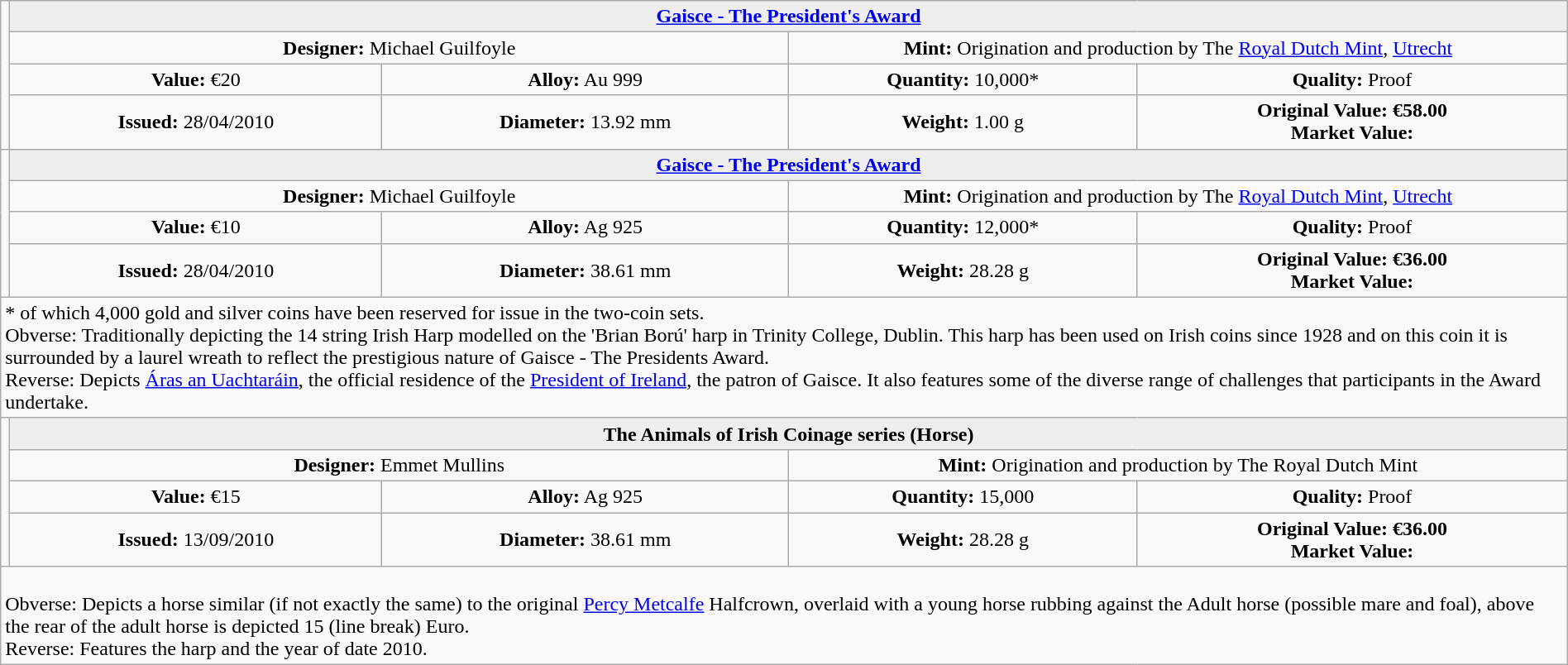<table class="wikitable" style="width:100%;">
<tr>
<td rowspan="4"  style="white-space:nowrap; width:330px; text-align:center;"></td>
<th colspan="4"  style="text-align:center; background:#eee;"><a href='#'>Gaisce - The President's Award</a></th>
</tr>
<tr style="text-align:center;">
<td colspan="2"  style="width:50%; "><strong>Designer:</strong> Michael Guilfoyle</td>
<td colspan="2"  style="width:50%; "><strong>Mint:</strong> Origination and production by The <a href='#'>Royal Dutch Mint</a>, <a href='#'>Utrecht</a></td>
</tr>
<tr>
<td align=center><strong>Value:</strong> €20</td>
<td align=center><strong>Alloy:</strong> Au 999</td>
<td align=center><strong>Quantity:</strong> 10,000*</td>
<td align=center><strong>Quality:</strong> Proof</td>
</tr>
<tr>
<td align=center><strong>Issued:</strong> 28/04/2010</td>
<td align=center><strong>Diameter:</strong> 13.92 mm</td>
<td align=center><strong>Weight:</strong> 1.00 g</td>
<td align=center><strong>Original Value: €58.00 <br>Market Value:</strong></td>
</tr>
<tr>
<td rowspan="4" style="text-align:center;"></td>
<th colspan="4"  style="text-align:center; background:#eee;"><a href='#'>Gaisce - The President's Award</a></th>
</tr>
<tr style="text-align:center;">
<td colspan="2"  style="width:50%; "><strong>Designer:</strong> Michael Guilfoyle</td>
<td colspan="2"  style="width:50%; "><strong>Mint:</strong> Origination and production by The <a href='#'>Royal Dutch Mint</a>, <a href='#'>Utrecht</a></td>
</tr>
<tr>
<td align=center><strong>Value:</strong> €10</td>
<td align=center><strong>Alloy:</strong> Ag 925</td>
<td align=center><strong>Quantity:</strong> 12,000*</td>
<td align=center><strong>Quality:</strong> Proof</td>
</tr>
<tr>
<td align=center><strong>Issued:</strong> 28/04/2010</td>
<td align=center><strong>Diameter:</strong> 38.61 mm</td>
<td align=center><strong>Weight:</strong> 28.28 g</td>
<td align=center><strong>Original Value: €36.00 <br>Market Value:</strong></td>
</tr>
<tr>
<td colspan="5" style="text-align:left;">* of which 4,000 gold and silver coins have been reserved for issue in the two-coin sets.<br>Obverse: Traditionally depicting the 14 string Irish Harp modelled on the 'Brian Ború' harp in Trinity College, Dublin. This harp has been used on Irish coins since 1928 and on this coin it is surrounded by a laurel wreath to reflect the prestigious nature of Gaisce - The Presidents Award.<br>Reverse: Depicts <a href='#'>Áras an Uachtaráin</a>, the official residence of the <a href='#'>President of Ireland</a>, the patron of Gaisce. It also features some of the diverse range of challenges that participants in the Award undertake.</td>
</tr>
<tr>
<td rowspan="4"  style="white-space:nowrap; width:330px; text-align:center;"></td>
<th colspan="4"  style="text-align:center; background:#eee;">The Animals of Irish Coinage series (Horse)</th>
</tr>
<tr style="text-align:center;">
<td colspan="2"  style="width:50%; "><strong>Designer:</strong> Emmet Mullins</td>
<td colspan="2"  style="width:50%; "><strong>Mint:</strong> Origination and production by The Royal Dutch Mint</td>
</tr>
<tr>
<td align=center><strong>Value:</strong> €15</td>
<td align=center><strong>Alloy:</strong> Ag 925</td>
<td align=center><strong>Quantity:</strong> 15,000</td>
<td align=center><strong>Quality:</strong> Proof</td>
</tr>
<tr>
<td align=center><strong>Issued:</strong> 13/09/2010</td>
<td align=center><strong>Diameter:</strong> 38.61 mm</td>
<td align=center><strong>Weight:</strong> 28.28 g</td>
<td align=center><strong>Original Value: €36.00 <br>Market Value:</strong></td>
</tr>
<tr>
<td colspan="5" style="text-align:left;"><br>Obverse: Depicts a horse similar (if not exactly the same) to the original <a href='#'>Percy Metcalfe</a> Halfcrown, overlaid with a young horse rubbing against the Adult horse (possible mare and foal), above the rear of the adult horse is depicted 15 (line break) Euro.<br>Reverse: Features the harp and the year of date 2010.</td>
</tr>
</table>
